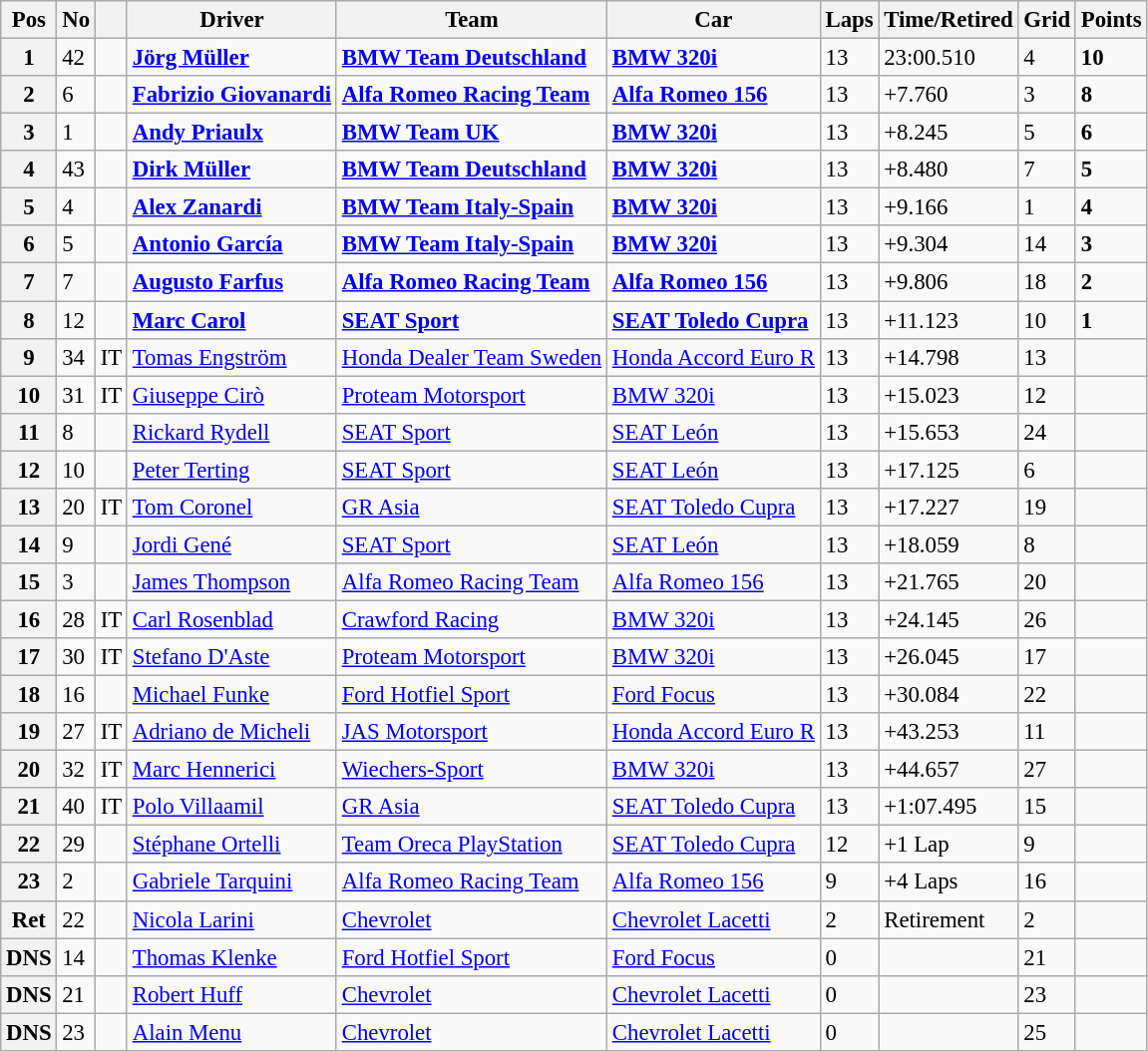<table class="wikitable" style="font-size: 95%">
<tr>
<th>Pos</th>
<th>No</th>
<th></th>
<th>Driver</th>
<th>Team</th>
<th>Car</th>
<th>Laps</th>
<th>Time/Retired</th>
<th>Grid</th>
<th>Points</th>
</tr>
<tr>
<th>1</th>
<td>42</td>
<td></td>
<td> <strong><a href='#'>Jörg Müller</a></strong></td>
<td><strong><a href='#'>BMW Team Deutschland</a></strong></td>
<td><strong><a href='#'>BMW 320i</a></strong></td>
<td>13</td>
<td>23:00.510</td>
<td>4</td>
<td><strong>10</strong></td>
</tr>
<tr>
<th>2</th>
<td>6</td>
<td></td>
<td> <strong><a href='#'>Fabrizio Giovanardi</a></strong></td>
<td><strong><a href='#'>Alfa Romeo Racing Team</a></strong></td>
<td><strong><a href='#'>Alfa Romeo 156</a></strong></td>
<td>13</td>
<td>+7.760</td>
<td>3</td>
<td><strong>8</strong></td>
</tr>
<tr>
<th>3</th>
<td>1</td>
<td></td>
<td> <strong><a href='#'>Andy Priaulx</a></strong></td>
<td><strong><a href='#'>BMW Team UK</a></strong></td>
<td><strong><a href='#'>BMW 320i</a></strong></td>
<td>13</td>
<td>+8.245</td>
<td>5</td>
<td><strong>6</strong></td>
</tr>
<tr>
<th>4</th>
<td>43</td>
<td></td>
<td> <strong><a href='#'>Dirk Müller</a></strong></td>
<td><strong><a href='#'>BMW Team Deutschland</a></strong></td>
<td><strong><a href='#'>BMW 320i</a></strong></td>
<td>13</td>
<td>+8.480</td>
<td>7</td>
<td><strong>5</strong></td>
</tr>
<tr>
<th>5</th>
<td>4</td>
<td></td>
<td> <strong><a href='#'>Alex Zanardi</a></strong></td>
<td><strong><a href='#'>BMW Team Italy-Spain</a></strong></td>
<td><strong><a href='#'>BMW 320i</a></strong></td>
<td>13</td>
<td>+9.166</td>
<td>1</td>
<td><strong>4</strong></td>
</tr>
<tr>
<th>6</th>
<td>5</td>
<td></td>
<td> <strong><a href='#'>Antonio García</a></strong></td>
<td><strong><a href='#'>BMW Team Italy-Spain</a></strong></td>
<td><strong><a href='#'>BMW 320i</a></strong></td>
<td>13</td>
<td>+9.304</td>
<td>14</td>
<td><strong>3</strong></td>
</tr>
<tr>
<th>7</th>
<td>7</td>
<td></td>
<td> <strong><a href='#'>Augusto Farfus</a></strong></td>
<td><strong><a href='#'>Alfa Romeo Racing Team</a></strong></td>
<td><strong><a href='#'>Alfa Romeo 156</a></strong></td>
<td>13</td>
<td>+9.806</td>
<td>18</td>
<td><strong>2</strong></td>
</tr>
<tr>
<th>8</th>
<td>12</td>
<td></td>
<td> <strong><a href='#'>Marc Carol</a></strong></td>
<td><strong><a href='#'>SEAT Sport</a></strong></td>
<td><strong><a href='#'>SEAT Toledo Cupra</a></strong></td>
<td>13</td>
<td>+11.123</td>
<td>10</td>
<td><strong>1</strong></td>
</tr>
<tr>
<th>9</th>
<td>34</td>
<td>IT</td>
<td> <a href='#'>Tomas Engström</a></td>
<td><a href='#'>Honda Dealer Team Sweden</a></td>
<td><a href='#'>Honda Accord Euro R</a></td>
<td>13</td>
<td>+14.798</td>
<td>13</td>
<td></td>
</tr>
<tr>
<th>10</th>
<td>31</td>
<td>IT</td>
<td>  <a href='#'>Giuseppe Cirò</a></td>
<td><a href='#'>Proteam Motorsport</a></td>
<td><a href='#'>BMW 320i</a></td>
<td>13</td>
<td>+15.023</td>
<td>12</td>
<td></td>
</tr>
<tr>
<th>11</th>
<td>8</td>
<td></td>
<td> <a href='#'>Rickard Rydell</a></td>
<td><a href='#'>SEAT Sport</a></td>
<td><a href='#'>SEAT León</a></td>
<td>13</td>
<td>+15.653</td>
<td>24</td>
<td></td>
</tr>
<tr>
<th>12</th>
<td>10</td>
<td></td>
<td> <a href='#'>Peter Terting</a></td>
<td><a href='#'>SEAT Sport</a></td>
<td><a href='#'>SEAT León</a></td>
<td>13</td>
<td>+17.125</td>
<td>6</td>
<td></td>
</tr>
<tr>
<th>13</th>
<td>20</td>
<td>IT</td>
<td> <a href='#'>Tom Coronel</a></td>
<td><a href='#'>GR Asia</a></td>
<td><a href='#'>SEAT Toledo Cupra</a></td>
<td>13</td>
<td>+17.227</td>
<td>19</td>
<td></td>
</tr>
<tr>
<th>14</th>
<td>9</td>
<td></td>
<td> <a href='#'>Jordi Gené</a></td>
<td><a href='#'>SEAT Sport</a></td>
<td><a href='#'>SEAT León</a></td>
<td>13</td>
<td>+18.059</td>
<td>8</td>
<td></td>
</tr>
<tr>
<th>15</th>
<td>3</td>
<td></td>
<td> <a href='#'>James Thompson</a></td>
<td><a href='#'>Alfa Romeo Racing Team</a></td>
<td><a href='#'>Alfa Romeo 156</a></td>
<td>13</td>
<td>+21.765</td>
<td>20</td>
<td></td>
</tr>
<tr>
<th>16</th>
<td>28</td>
<td>IT</td>
<td> <a href='#'>Carl Rosenblad</a></td>
<td><a href='#'>Crawford Racing</a></td>
<td><a href='#'>BMW 320i</a></td>
<td>13</td>
<td>+24.145</td>
<td>26</td>
<td></td>
</tr>
<tr>
<th>17</th>
<td>30</td>
<td>IT</td>
<td> <a href='#'>Stefano D'Aste</a></td>
<td><a href='#'>Proteam Motorsport</a></td>
<td><a href='#'>BMW 320i</a></td>
<td>13</td>
<td>+26.045</td>
<td>17</td>
<td></td>
</tr>
<tr>
<th>18</th>
<td>16</td>
<td></td>
<td> <a href='#'>Michael Funke</a></td>
<td><a href='#'>Ford Hotfiel Sport</a></td>
<td><a href='#'>Ford Focus</a></td>
<td>13</td>
<td>+30.084</td>
<td>22</td>
<td></td>
</tr>
<tr>
<th>19</th>
<td>27</td>
<td>IT</td>
<td> <a href='#'>Adriano de Micheli</a></td>
<td><a href='#'>JAS Motorsport</a></td>
<td><a href='#'>Honda Accord Euro R</a></td>
<td>13</td>
<td>+43.253</td>
<td>11</td>
<td></td>
</tr>
<tr>
<th>20</th>
<td>32</td>
<td>IT</td>
<td> <a href='#'>Marc Hennerici</a></td>
<td><a href='#'>Wiechers-Sport</a></td>
<td><a href='#'>BMW 320i</a></td>
<td>13</td>
<td>+44.657</td>
<td>27</td>
<td></td>
</tr>
<tr>
<th>21</th>
<td>40</td>
<td>IT</td>
<td> <a href='#'>Polo Villaamil</a></td>
<td><a href='#'>GR Asia</a></td>
<td><a href='#'>SEAT Toledo Cupra</a></td>
<td>13</td>
<td>+1:07.495</td>
<td>15</td>
<td></td>
</tr>
<tr>
<th>22</th>
<td>29</td>
<td></td>
<td> <a href='#'>Stéphane Ortelli</a></td>
<td><a href='#'>Team Oreca PlayStation</a></td>
<td><a href='#'>SEAT Toledo Cupra</a></td>
<td>12</td>
<td>+1 Lap</td>
<td>9</td>
<td></td>
</tr>
<tr>
<th>23</th>
<td>2</td>
<td></td>
<td> <a href='#'>Gabriele Tarquini</a></td>
<td><a href='#'>Alfa Romeo Racing Team</a></td>
<td><a href='#'>Alfa Romeo 156</a></td>
<td>9</td>
<td>+4 Laps</td>
<td>16</td>
<td></td>
</tr>
<tr>
<th>Ret</th>
<td>22</td>
<td></td>
<td> <a href='#'>Nicola Larini</a></td>
<td><a href='#'>Chevrolet</a></td>
<td><a href='#'>Chevrolet Lacetti</a></td>
<td>2</td>
<td>Retirement</td>
<td>2</td>
<td></td>
</tr>
<tr>
<th>DNS</th>
<td>14</td>
<td></td>
<td> <a href='#'>Thomas Klenke</a></td>
<td><a href='#'>Ford Hotfiel Sport</a></td>
<td><a href='#'>Ford Focus</a></td>
<td>0</td>
<td></td>
<td>21</td>
<td></td>
</tr>
<tr>
<th>DNS</th>
<td>21</td>
<td></td>
<td> <a href='#'>Robert Huff</a></td>
<td><a href='#'>Chevrolet</a></td>
<td><a href='#'>Chevrolet Lacetti</a></td>
<td>0</td>
<td></td>
<td>23</td>
<td></td>
</tr>
<tr>
<th>DNS</th>
<td>23</td>
<td></td>
<td> <a href='#'>Alain Menu</a></td>
<td><a href='#'>Chevrolet</a></td>
<td><a href='#'>Chevrolet Lacetti</a></td>
<td>0</td>
<td></td>
<td>25</td>
<td></td>
</tr>
</table>
